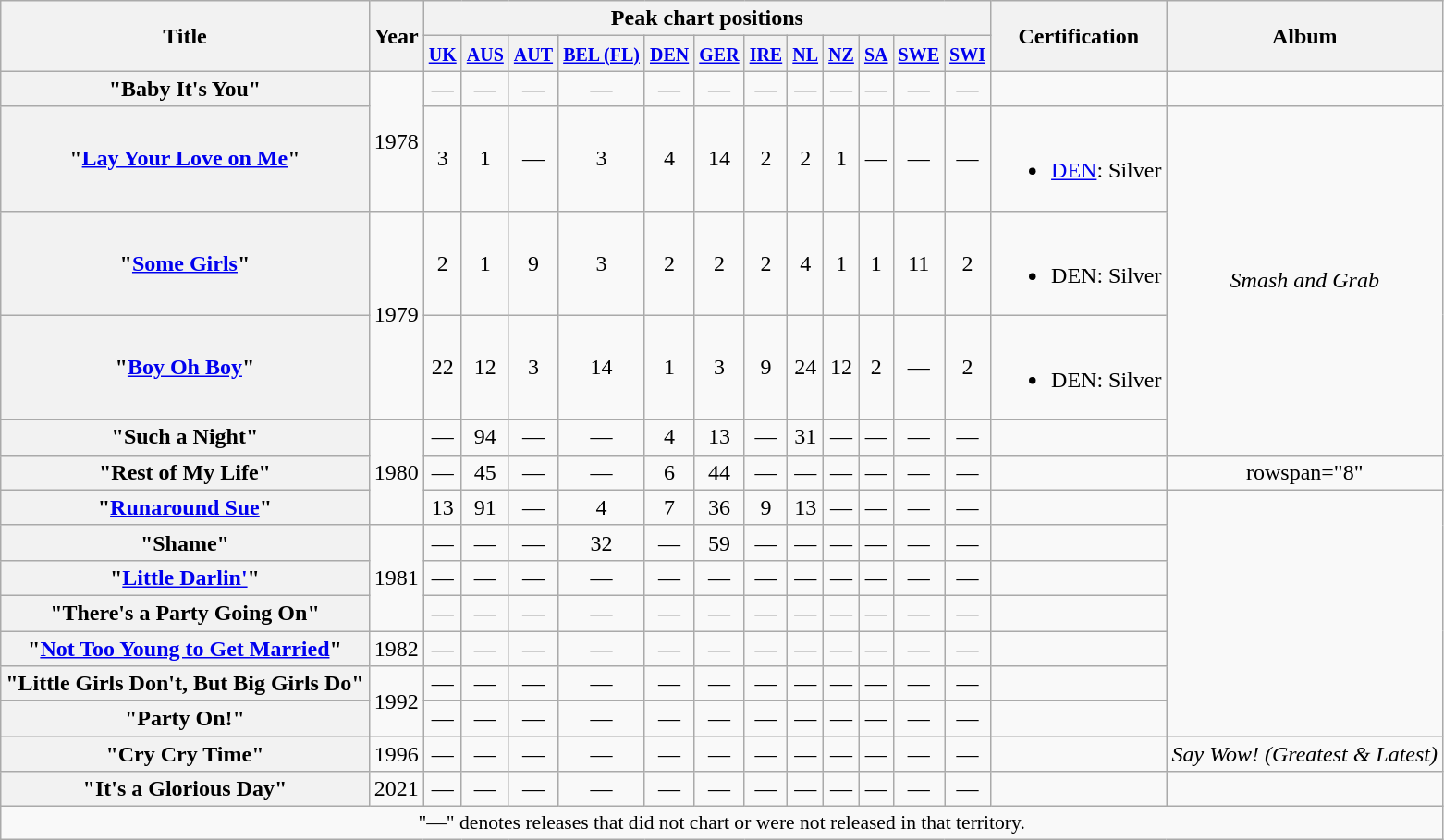<table class="wikitable plainrowheaders" style="text-align:center;">
<tr>
<th rowspan="2">Title</th>
<th rowspan="2">Year</th>
<th colspan="12">Peak chart positions</th>
<th rowspan="2">Certification</th>
<th rowspan="2">Album</th>
</tr>
<tr>
<th scope="col"><small><a href='#'>UK</a></small><br></th>
<th scope="col"><small><a href='#'>AUS</a></small><br></th>
<th><small><a href='#'>AUT</a></small><br></th>
<th><small><a href='#'>BEL (FL)</a></small><br></th>
<th><small><a href='#'>DEN</a></small><br></th>
<th><small><a href='#'>GER</a></small><br></th>
<th><small><a href='#'>IRE</a></small><br></th>
<th><small><a href='#'>NL</a></small><br></th>
<th><small><a href='#'>NZ</a></small><br></th>
<th><small><a href='#'>SA</a></small><br></th>
<th><small><a href='#'>SWE</a></small><br></th>
<th><small><a href='#'>SWI</a></small><br></th>
</tr>
<tr>
<th scope="row">"Baby It's You"</th>
<td rowspan="2">1978</td>
<td>—</td>
<td>—</td>
<td>—</td>
<td>—</td>
<td>—</td>
<td>—</td>
<td>—</td>
<td>—</td>
<td>—</td>
<td>—</td>
<td>—</td>
<td>—</td>
<td></td>
<td></td>
</tr>
<tr>
<th scope="row">"<a href='#'>Lay Your Love on Me</a>"</th>
<td align="center">3</td>
<td>1</td>
<td>—</td>
<td>3</td>
<td>4</td>
<td>14</td>
<td>2</td>
<td>2</td>
<td>1</td>
<td>—</td>
<td>—</td>
<td>—</td>
<td><br><ul><li><a href='#'>DEN</a>: Silver</li></ul></td>
<td rowspan="4"><em>Smash and Grab</em></td>
</tr>
<tr>
<th scope="row">"<a href='#'>Some Girls</a>"</th>
<td rowspan="2">1979</td>
<td align="center">2</td>
<td>1</td>
<td>9</td>
<td>3</td>
<td>2</td>
<td>2</td>
<td>2</td>
<td>4</td>
<td>1</td>
<td>1</td>
<td>11</td>
<td>2</td>
<td><br><ul><li>DEN: Silver</li></ul></td>
</tr>
<tr>
<th scope="row">"<a href='#'>Boy Oh Boy</a>"</th>
<td align="center">22</td>
<td>12</td>
<td>3</td>
<td>14</td>
<td>1</td>
<td>3</td>
<td>9</td>
<td>24</td>
<td>12</td>
<td>2</td>
<td>—</td>
<td>2</td>
<td><br><ul><li>DEN: Silver</li></ul></td>
</tr>
<tr>
<th scope="row">"Such a Night"</th>
<td rowspan="3">1980</td>
<td align="center">—</td>
<td>94</td>
<td>—</td>
<td>—</td>
<td>4</td>
<td>13</td>
<td>—</td>
<td>31</td>
<td>—</td>
<td>—</td>
<td>—</td>
<td>—</td>
<td></td>
</tr>
<tr>
<th scope="row">"Rest of My Life"</th>
<td align="center">—</td>
<td>45</td>
<td>—</td>
<td>—</td>
<td>6</td>
<td>44</td>
<td>—</td>
<td>—</td>
<td>—</td>
<td>—</td>
<td>—</td>
<td>—</td>
<td></td>
<td>rowspan="8" </td>
</tr>
<tr>
<th scope="row">"<a href='#'>Runaround Sue</a>"</th>
<td align="center">13</td>
<td>91</td>
<td>—</td>
<td>4</td>
<td>7</td>
<td>36</td>
<td>9</td>
<td>13</td>
<td>—</td>
<td>—</td>
<td>—</td>
<td>—</td>
<td></td>
</tr>
<tr>
<th scope="row">"Shame"</th>
<td rowspan="3">1981</td>
<td align="center">—</td>
<td>—</td>
<td>—</td>
<td>32</td>
<td>—</td>
<td>59</td>
<td>—</td>
<td>—</td>
<td>—</td>
<td>—</td>
<td>—</td>
<td>—</td>
<td></td>
</tr>
<tr>
<th scope="row">"<a href='#'>Little Darlin'</a>"</th>
<td>—</td>
<td>—</td>
<td>—</td>
<td>—</td>
<td>—</td>
<td>—</td>
<td>—</td>
<td>—</td>
<td>—</td>
<td>—</td>
<td>—</td>
<td>—</td>
<td></td>
</tr>
<tr>
<th scope="row">"There's a Party Going On"</th>
<td align="center">—</td>
<td>—</td>
<td>—</td>
<td>—</td>
<td>—</td>
<td>—</td>
<td>—</td>
<td>—</td>
<td>—</td>
<td>—</td>
<td>—</td>
<td>—</td>
<td></td>
</tr>
<tr>
<th scope="row">"<a href='#'>Not Too Young to Get Married</a>"</th>
<td>1982</td>
<td>—</td>
<td>—</td>
<td>—</td>
<td>—</td>
<td>—</td>
<td>—</td>
<td>—</td>
<td>—</td>
<td>—</td>
<td>—</td>
<td>—</td>
<td>—</td>
<td></td>
</tr>
<tr>
<th scope="row">"Little Girls Don't, But Big Girls Do"</th>
<td rowspan="2">1992</td>
<td>—</td>
<td>—</td>
<td>—</td>
<td>—</td>
<td>—</td>
<td>—</td>
<td>—</td>
<td>—</td>
<td>—</td>
<td>—</td>
<td>—</td>
<td>—</td>
<td></td>
</tr>
<tr>
<th scope="row">"Party On!"</th>
<td>—</td>
<td>—</td>
<td>—</td>
<td>—</td>
<td>—</td>
<td>—</td>
<td>—</td>
<td>—</td>
<td>—</td>
<td>—</td>
<td>—</td>
<td>—</td>
<td></td>
</tr>
<tr>
<th scope="row">"Cry Cry Time"</th>
<td>1996</td>
<td>—</td>
<td>—</td>
<td>—</td>
<td>—</td>
<td>—</td>
<td>—</td>
<td>—</td>
<td>—</td>
<td>—</td>
<td>—</td>
<td>—</td>
<td>—</td>
<td></td>
<td><em>Say Wow! (Greatest & Latest)</em></td>
</tr>
<tr>
<th scope="row">"It's a Glorious Day"</th>
<td>2021</td>
<td>—</td>
<td>—</td>
<td>—</td>
<td>—</td>
<td>—</td>
<td>—</td>
<td>—</td>
<td>—</td>
<td>—</td>
<td>—</td>
<td>—</td>
<td>—</td>
<td></td>
<td></td>
</tr>
<tr>
<td colspan="16" style="font-size:90%">"—" denotes releases that did not chart or were not released in that territory.</td>
</tr>
</table>
